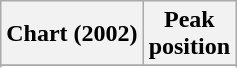<table class="wikitable sortable plainrowheaders" style="text-align:center">
<tr>
<th scope="col">Chart (2002)</th>
<th scope="col">Peak<br> position</th>
</tr>
<tr>
</tr>
<tr>
</tr>
</table>
